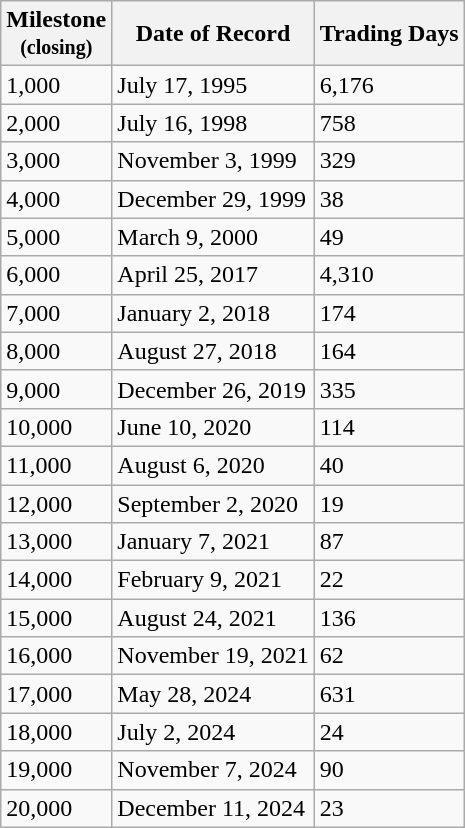<table class="wikitable sortable">
<tr>
<th>Milestone<br><small>(closing)</small></th>
<th>Date of Record</th>
<th>Trading Days</th>
</tr>
<tr>
<td>1,000</td>
<td>July 17, 1995</td>
<td>6,176</td>
</tr>
<tr>
<td>2,000</td>
<td>July 16, 1998</td>
<td>758</td>
</tr>
<tr>
<td>3,000</td>
<td>November 3, 1999</td>
<td>329</td>
</tr>
<tr>
<td>4,000</td>
<td>December 29, 1999</td>
<td>38</td>
</tr>
<tr>
<td>5,000</td>
<td>March 9, 2000</td>
<td>49</td>
</tr>
<tr>
<td>6,000</td>
<td>April 25, 2017</td>
<td>4,310</td>
</tr>
<tr>
<td>7,000</td>
<td>January 2, 2018</td>
<td>174</td>
</tr>
<tr>
<td>8,000</td>
<td>August 27, 2018</td>
<td>164</td>
</tr>
<tr>
<td>9,000</td>
<td>December 26, 2019</td>
<td>335</td>
</tr>
<tr>
<td>10,000</td>
<td>June 10, 2020</td>
<td>114</td>
</tr>
<tr>
<td>11,000</td>
<td>August 6, 2020</td>
<td>40</td>
</tr>
<tr>
<td>12,000</td>
<td>September 2, 2020</td>
<td>19</td>
</tr>
<tr>
<td>13,000</td>
<td>January 7, 2021</td>
<td>87</td>
</tr>
<tr>
<td>14,000</td>
<td>February 9, 2021</td>
<td>22</td>
</tr>
<tr>
<td>15,000</td>
<td>August 24, 2021</td>
<td>136</td>
</tr>
<tr>
<td>16,000</td>
<td>November 19, 2021</td>
<td>62</td>
</tr>
<tr>
<td>17,000</td>
<td>May 28, 2024</td>
<td>631</td>
</tr>
<tr>
<td>18,000</td>
<td>July 2, 2024</td>
<td>24</td>
</tr>
<tr>
<td>19,000</td>
<td>November 7, 2024</td>
<td>90</td>
</tr>
<tr>
<td>20,000</td>
<td>December 11, 2024</td>
<td>23</td>
</tr>
</table>
